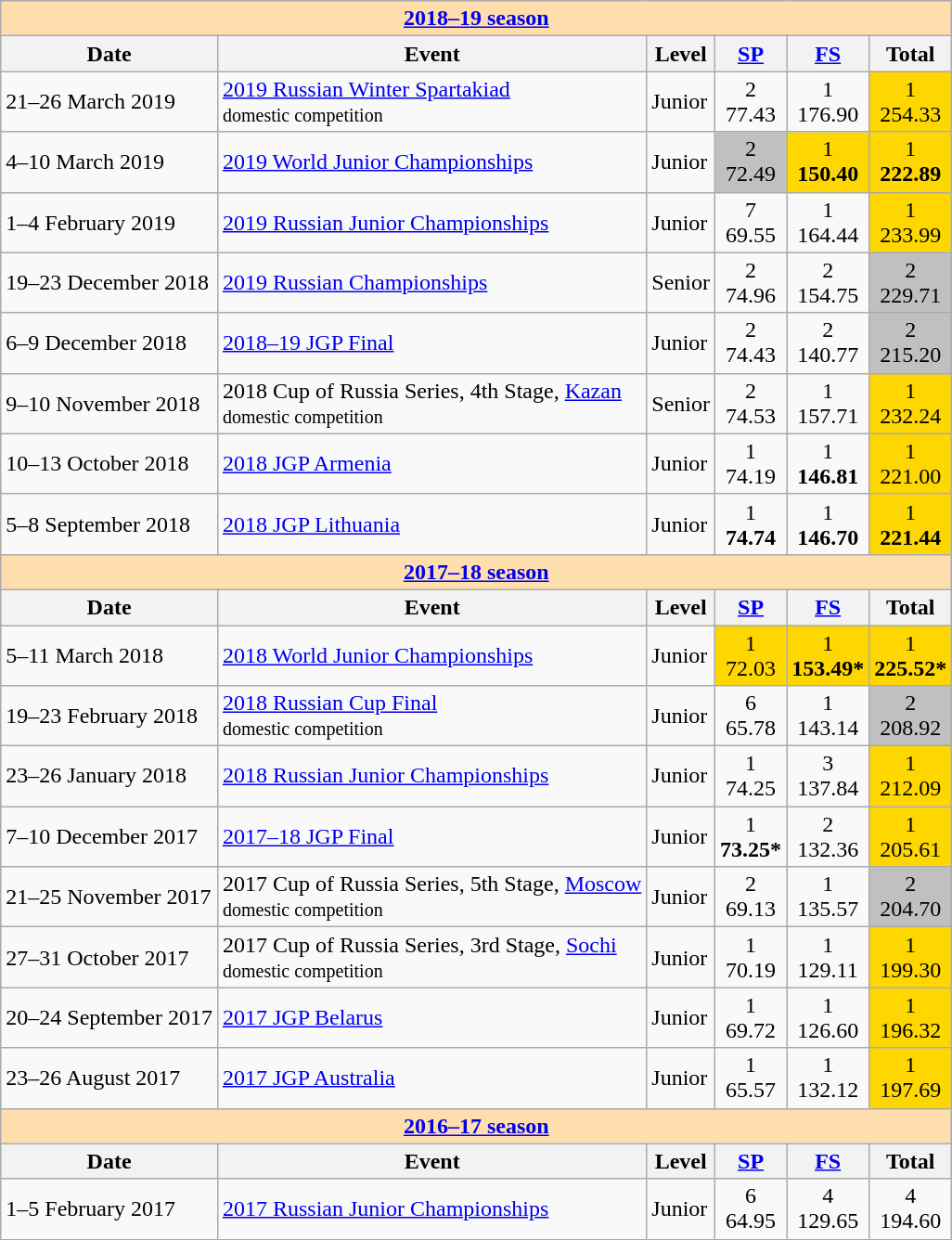<table class="wikitable">
<tr>
<th style="background-color: #ffdead;" colspan=6 align=center><a href='#'>2018–19 season</a></th>
</tr>
<tr>
<th>Date</th>
<th>Event</th>
<th>Level</th>
<th><a href='#'>SP</a></th>
<th><a href='#'>FS</a></th>
<th>Total</th>
</tr>
<tr>
<td>21–26 March 2019</td>
<td><a href='#'>2019 Russian Winter Spartakiad</a> <br> <small>domestic competition</small></td>
<td>Junior</td>
<td align=center>2 <br> 77.43</td>
<td align=center>1 <br>176.90</td>
<td align=center bgcolor=gold>1 <br> 254.33</td>
</tr>
<tr>
<td>4–10 March 2019</td>
<td><a href='#'>2019 World Junior Championships</a></td>
<td>Junior</td>
<td align=center bgcolor=silver>2 <br> 72.49</td>
<td align=center bgcolor=gold>1 <br> <strong>150.40</strong></td>
<td align=center bgcolor=gold>1 <br> <strong>222.89</strong></td>
</tr>
<tr>
<td>1–4 February 2019</td>
<td><a href='#'>2019 Russian Junior Championships</a></td>
<td>Junior</td>
<td align=center>7 <br> 69.55</td>
<td align=center>1 <br> 164.44</td>
<td align=center bgcolor=gold>1 <br> 233.99</td>
</tr>
<tr>
<td>19–23 December 2018</td>
<td><a href='#'>2019 Russian Championships</a></td>
<td>Senior</td>
<td align="center">2 <br> 74.96</td>
<td align="center">2 <br> 154.75</td>
<td align="center" bgcolor="silver">2 <br> 229.71</td>
</tr>
<tr>
<td>6–9 December 2018</td>
<td><a href='#'>2018–19 JGP Final</a></td>
<td>Junior</td>
<td align=center>2 <br> 74.43</td>
<td align=center>2 <br> 140.77</td>
<td align=center bgcolor=silver>2 <br> 215.20</td>
</tr>
<tr>
<td>9–10 November 2018</td>
<td>2018 Cup of Russia Series, 4th Stage, <a href='#'>Kazan</a> <br> <small>domestic competition</small></td>
<td>Senior</td>
<td align=center>2 <br> 74.53</td>
<td align=center>1 <br> 157.71</td>
<td align=center bgcolor=Gold>1 <br> 232.24</td>
</tr>
<tr>
<td>10–13 October 2018</td>
<td><a href='#'>2018 JGP Armenia</a></td>
<td>Junior</td>
<td align=center>1 <br> 74.19</td>
<td align=center>1 <br> <strong>146.81</strong></td>
<td align=center bgcolor=gold>1 <br> 221.00</td>
</tr>
<tr>
<td>5–8 September 2018</td>
<td><a href='#'>2018 JGP Lithuania</a></td>
<td>Junior</td>
<td align=center>1 <br> <strong>74.74</strong></td>
<td align=center>1 <br> <strong>146.70</strong></td>
<td align=center bgcolor=gold>1 <br> <strong>221.44</strong></td>
</tr>
<tr>
<td style="background-color: #ffdead; " colspan=6 align=center><a href='#'><strong>2017–18 season</strong></a></td>
</tr>
<tr>
<th>Date</th>
<th>Event</th>
<th>Level</th>
<th><a href='#'>SP</a></th>
<th><a href='#'>FS</a></th>
<th>Total</th>
</tr>
<tr>
<td>5–11 March 2018</td>
<td><a href='#'>2018 World Junior Championships</a></td>
<td>Junior</td>
<td align=center bgcolor=gold>1 <br> 72.03</td>
<td align=center bgcolor=gold>1 <br> <strong>153.49*</strong></td>
<td align=center bgcolor=gold>1 <br> <strong>225.52*</strong></td>
</tr>
<tr>
<td>19–23 February 2018</td>
<td><a href='#'>2018 Russian Cup Final</a> <br> <small>domestic competition</small></td>
<td>Junior</td>
<td align=center>6 <br> 65.78</td>
<td align=center>1 <br> 143.14</td>
<td align=center bgcolor=Silver>2 <br> 208.92</td>
</tr>
<tr>
<td>23–26 January 2018</td>
<td><a href='#'>2018 Russian Junior Championships</a></td>
<td>Junior</td>
<td align=center>1 <br> 74.25</td>
<td align=center>3 <br> 137.84</td>
<td align=center bgcolor=Gold>1 <br> 212.09</td>
</tr>
<tr>
<td>7–10 December 2017</td>
<td><a href='#'>2017–18 JGP Final</a></td>
<td>Junior</td>
<td align=center>1 <br> <strong>73.25*</strong></td>
<td align=center>2 <br> 132.36</td>
<td align=center bgcolor=gold>1 <br> 205.61</td>
</tr>
<tr>
<td>21–25 November 2017</td>
<td>2017 Cup of Russia Series, 5th Stage, <a href='#'>Moscow</a> <br> <small>domestic competition</small></td>
<td>Junior</td>
<td align=center>2 <br> 69.13</td>
<td align=center>1 <br> 135.57</td>
<td align=center bgcolor=Silver>2 <br> 204.70</td>
</tr>
<tr>
<td>27–31 October 2017</td>
<td>2017 Cup of Russia Series, 3rd Stage, <a href='#'>Sochi</a> <br> <small>domestic competition</small></td>
<td>Junior</td>
<td align=center>1 <br> 70.19</td>
<td align=center>1 <br> 129.11</td>
<td align=center bgcolor=Gold>1 <br> 199.30</td>
</tr>
<tr>
<td>20–24 September 2017</td>
<td><a href='#'>2017 JGP Belarus</a></td>
<td>Junior</td>
<td align=center>1 <br> 69.72</td>
<td align=center>1 <br> 126.60</td>
<td align=center bgcolor=gold>1 <br> 196.32</td>
</tr>
<tr>
<td>23–26 August 2017</td>
<td><a href='#'>2017 JGP Australia</a></td>
<td>Junior</td>
<td align=center>1 <br> 65.57</td>
<td align=center>1 <br> 132.12</td>
<td align=center bgcolor=gold>1 <br> 197.69</td>
</tr>
<tr>
<td style="background-color: #ffdead; " colspan=6 align=center><a href='#'><strong>2016–17 season</strong></a></td>
</tr>
<tr>
<th>Date</th>
<th>Event</th>
<th>Level</th>
<th><a href='#'>SP</a></th>
<th><a href='#'>FS</a></th>
<th>Total</th>
</tr>
<tr>
<td>1–5 February 2017</td>
<td><a href='#'>2017 Russian Junior Championships</a></td>
<td>Junior</td>
<td align=center>6 <br> 64.95</td>
<td align=center>4 <br> 129.65</td>
<td align=center>4 <br> 194.60</td>
</tr>
</table>
